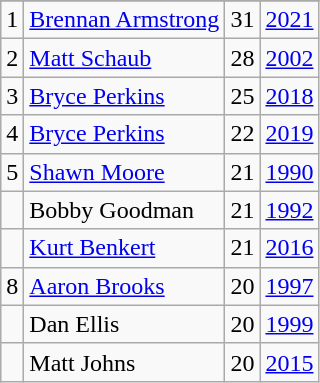<table class="wikitable">
<tr>
</tr>
<tr>
<td>1</td>
<td><a href='#'>Brennan Armstrong</a></td>
<td>31</td>
<td><a href='#'>2021</a></td>
</tr>
<tr>
<td>2</td>
<td><a href='#'>Matt Schaub</a></td>
<td>28</td>
<td><a href='#'>2002</a></td>
</tr>
<tr>
<td>3</td>
<td><a href='#'>Bryce Perkins</a></td>
<td>25</td>
<td><a href='#'>2018</a></td>
</tr>
<tr>
<td>4</td>
<td><a href='#'>Bryce Perkins</a></td>
<td>22</td>
<td><a href='#'>2019</a></td>
</tr>
<tr>
<td>5</td>
<td><a href='#'>Shawn Moore</a></td>
<td>21</td>
<td><a href='#'>1990</a></td>
</tr>
<tr>
<td></td>
<td>Bobby Goodman</td>
<td>21</td>
<td><a href='#'>1992</a></td>
</tr>
<tr>
<td></td>
<td><a href='#'>Kurt Benkert</a></td>
<td>21</td>
<td><a href='#'>2016</a></td>
</tr>
<tr>
<td>8</td>
<td><a href='#'>Aaron Brooks</a></td>
<td>20</td>
<td><a href='#'>1997</a></td>
</tr>
<tr>
<td></td>
<td>Dan Ellis</td>
<td>20</td>
<td><a href='#'>1999</a></td>
</tr>
<tr>
<td></td>
<td>Matt Johns</td>
<td>20</td>
<td><a href='#'>2015</a></td>
</tr>
</table>
